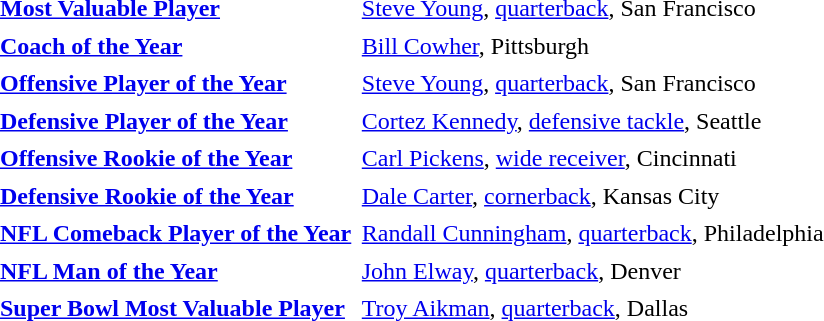<table cellpadding="3" cellspacing="1">
<tr>
<td><strong><a href='#'>Most Valuable Player</a></strong></td>
<td><a href='#'>Steve Young</a>, <a href='#'>quarterback</a>, San Francisco</td>
</tr>
<tr>
<td><strong><a href='#'>Coach of the Year</a></strong></td>
<td><a href='#'>Bill Cowher</a>, Pittsburgh</td>
</tr>
<tr>
<td><strong><a href='#'>Offensive Player of the Year</a></strong></td>
<td><a href='#'>Steve Young</a>, <a href='#'>quarterback</a>, San Francisco</td>
</tr>
<tr>
<td><strong><a href='#'>Defensive Player of the Year</a></strong></td>
<td><a href='#'>Cortez Kennedy</a>, <a href='#'>defensive tackle</a>, Seattle</td>
</tr>
<tr>
<td><strong><a href='#'>Offensive Rookie of the Year</a></strong></td>
<td><a href='#'>Carl Pickens</a>, <a href='#'>wide receiver</a>, Cincinnati</td>
</tr>
<tr>
<td><strong><a href='#'>Defensive Rookie of the Year</a></strong></td>
<td><a href='#'>Dale Carter</a>, <a href='#'>cornerback</a>, Kansas City</td>
</tr>
<tr>
<td><strong><a href='#'>NFL Comeback Player of the Year</a></strong></td>
<td><a href='#'>Randall Cunningham</a>, <a href='#'>quarterback</a>, Philadelphia</td>
</tr>
<tr>
<td><strong><a href='#'>NFL Man of the Year</a></strong></td>
<td><a href='#'>John Elway</a>, <a href='#'>quarterback</a>, Denver</td>
</tr>
<tr>
<td><strong><a href='#'>Super Bowl Most Valuable Player</a></strong></td>
<td><a href='#'>Troy Aikman</a>, <a href='#'>quarterback</a>, Dallas</td>
</tr>
</table>
